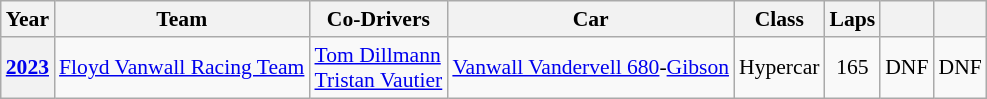<table class="wikitable" style="text-align:center; font-size:90%">
<tr>
<th>Year</th>
<th>Team</th>
<th>Co-Drivers</th>
<th>Car</th>
<th>Class</th>
<th>Laps</th>
<th></th>
<th></th>
</tr>
<tr>
<th><a href='#'>2023</a></th>
<td align="left" nowrap> <a href='#'>Floyd Vanwall Racing Team</a></td>
<td align="left" nowrap> <a href='#'>Tom Dillmann</a><br> <a href='#'>Tristan Vautier</a></td>
<td align="left" nowrap><a href='#'>Vanwall Vandervell 680</a>-<a href='#'>Gibson</a></td>
<td>Hypercar</td>
<td>165</td>
<td>DNF</td>
<td>DNF</td>
</tr>
</table>
